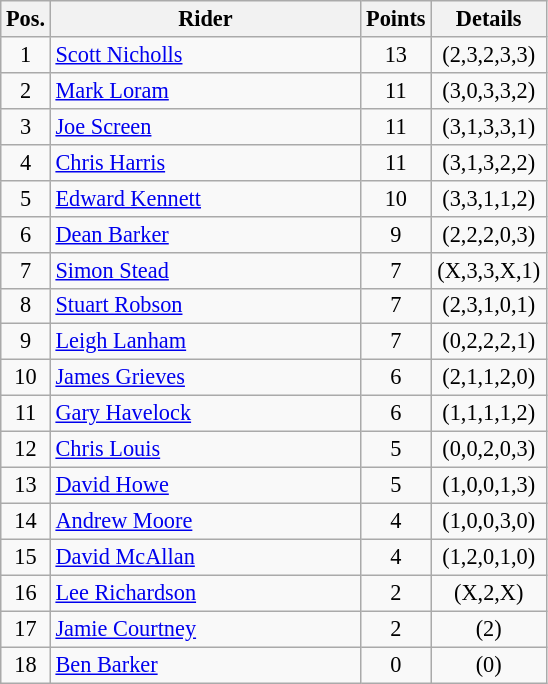<table class=wikitable style="font-size:93%;">
<tr>
<th width=25px>Pos.</th>
<th width=200px>Rider</th>
<th width=40px>Points</th>
<th width=70px>Details</th>
</tr>
<tr align=center >
<td>1</td>
<td align=left><a href='#'>Scott Nicholls</a></td>
<td>13</td>
<td>(2,3,2,3,3)</td>
</tr>
<tr align=center >
<td>2</td>
<td align=left><a href='#'>Mark Loram</a></td>
<td>11</td>
<td>(3,0,3,3,2)</td>
</tr>
<tr align=center >
<td>3</td>
<td align=left><a href='#'>Joe Screen</a></td>
<td>11</td>
<td>(3,1,3,3,1)</td>
</tr>
<tr align=center >
<td>4</td>
<td align=left><a href='#'>Chris Harris</a></td>
<td>11</td>
<td>(3,1,3,2,2)</td>
</tr>
<tr align=center>
<td>5</td>
<td align=left><a href='#'>Edward Kennett</a></td>
<td>10</td>
<td>(3,3,1,1,2)</td>
</tr>
<tr align=center>
<td>6</td>
<td align=left><a href='#'>Dean Barker</a></td>
<td>9</td>
<td>(2,2,2,0,3)</td>
</tr>
<tr align=center>
<td>7</td>
<td align=left><a href='#'>Simon Stead</a></td>
<td>7</td>
<td>(X,3,3,X,1)</td>
</tr>
<tr align=center>
<td>8</td>
<td align=left><a href='#'>Stuart Robson</a></td>
<td>7</td>
<td>(2,3,1,0,1)</td>
</tr>
<tr align=center>
<td>9</td>
<td align=left><a href='#'>Leigh Lanham</a></td>
<td>7</td>
<td>(0,2,2,2,1)</td>
</tr>
<tr align=center>
<td>10</td>
<td align=left><a href='#'>James Grieves</a></td>
<td>6</td>
<td>(2,1,1,2,0)</td>
</tr>
<tr align=center>
<td>11</td>
<td align=left><a href='#'>Gary Havelock</a></td>
<td>6</td>
<td>(1,1,1,1,2)</td>
</tr>
<tr align=center>
<td>12</td>
<td align=left><a href='#'>Chris Louis</a></td>
<td>5</td>
<td>(0,0,2,0,3)</td>
</tr>
<tr align=center>
<td>13</td>
<td align=left><a href='#'>David Howe</a></td>
<td>5</td>
<td>(1,0,0,1,3)</td>
</tr>
<tr align=center>
<td>14</td>
<td align=left><a href='#'>Andrew Moore</a></td>
<td>4</td>
<td>(1,0,0,3,0)</td>
</tr>
<tr align=center>
<td>15</td>
<td align=left><a href='#'>David McAllan</a></td>
<td>4</td>
<td>(1,2,0,1,0)</td>
</tr>
<tr align=center>
<td>16</td>
<td align=left><a href='#'>Lee Richardson</a></td>
<td>2</td>
<td>(X,2,X)</td>
</tr>
<tr align=center>
<td>17</td>
<td align=left><a href='#'>Jamie Courtney</a></td>
<td>2</td>
<td>(2)</td>
</tr>
<tr align=center>
<td>18</td>
<td align=left><a href='#'>Ben Barker</a></td>
<td>0</td>
<td>(0)</td>
</tr>
</table>
